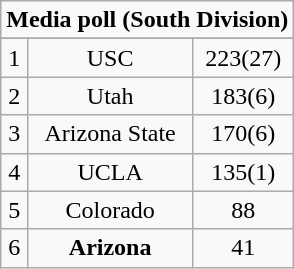<table class="wikitable" style="display: inline-table;">
<tr>
<td align="center" Colspan="3"><strong>Media poll (South Division)</strong></td>
</tr>
<tr align="center">
</tr>
<tr align="center">
<td>1</td>
<td>USC</td>
<td>223(27)</td>
</tr>
<tr align="center">
<td>2</td>
<td>Utah</td>
<td>183(6)</td>
</tr>
<tr align="center">
<td>3</td>
<td>Arizona State</td>
<td>170(6)</td>
</tr>
<tr align="center">
<td>4</td>
<td>UCLA</td>
<td>135(1)</td>
</tr>
<tr align="center">
<td>5</td>
<td>Colorado</td>
<td>88</td>
</tr>
<tr align="center">
<td>6</td>
<td><strong>Arizona</strong></td>
<td>41</td>
</tr>
</table>
